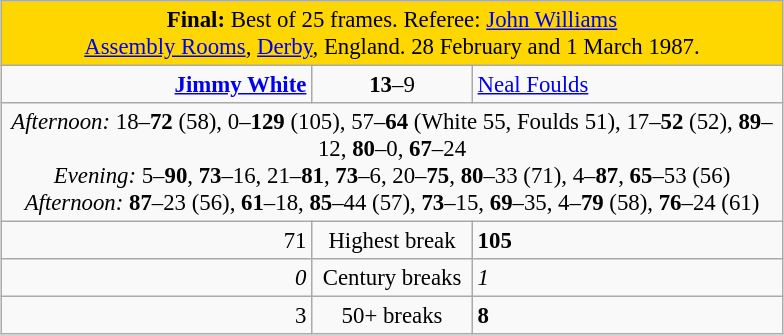<table class="wikitable" style="font-size: 95%; margin: 1em auto 1em auto;">
<tr>
<td colspan="3" align="center" bgcolor="#ffd700"><strong>Final:</strong> Best of 25 frames. Referee: <a href='#'>John Williams</a> <br><a href='#'>Assembly Rooms</a>, <a href='#'>Derby</a>, England. 28 February and 1 March 1987.</td>
</tr>
<tr>
<td width="200" align="right"><strong><a href='#'>Jimmy White</a></strong> <br></td>
<td width="100" align="center"><strong>13</strong>–9</td>
<td width="200"><a href='#'>Neal Foulds</a> <br></td>
</tr>
<tr>
<td colspan="3" align="center" style="font-size: 100%"><em>Afternoon:</em> 18–<strong>72</strong> (58), 0–<strong>129</strong> (105), 57–<strong>64</strong> (White 55, Foulds 51), 17–<strong>52</strong> (52), <strong>89</strong>–12, <strong>80</strong>–0, <strong>67</strong>–24<br><em>Evening:</em> 5–<strong>90</strong>, <strong>73</strong>–16, 21–<strong>81</strong>, <strong>73</strong>–6, 20–<strong>75</strong>, <strong>80</strong>–33 (71), 4–<strong>87</strong>, <strong>65</strong>–53 (56)<br><em>Afternoon:</em>  <strong>87</strong>–23 (56), <strong>61</strong>–18, <strong>85</strong>–44 (57), <strong>73</strong>–15, <strong>69</strong>–35, 4–<strong>79</strong> (58), <strong>76</strong>–24 (61)</td>
</tr>
<tr>
<td align="right">71</td>
<td align="center">Highest break</td>
<td align="left"><strong>105</strong></td>
</tr>
<tr>
<td align="right"><em>0</em></td>
<td align="center">Century breaks</td>
<td align="left"><em>1</em></td>
</tr>
<tr>
<td align="right">3</td>
<td align="center">50+ breaks</td>
<td align="left"><strong>8</strong></td>
</tr>
</table>
